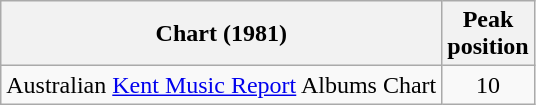<table class="wikitable plainrowheaders" style="text-align:center">
<tr>
<th>Chart (1981)</th>
<th>Peak<br>position</th>
</tr>
<tr>
<td>Australian <a href='#'>Kent Music Report</a> Albums Chart</td>
<td align="center">10</td>
</tr>
</table>
